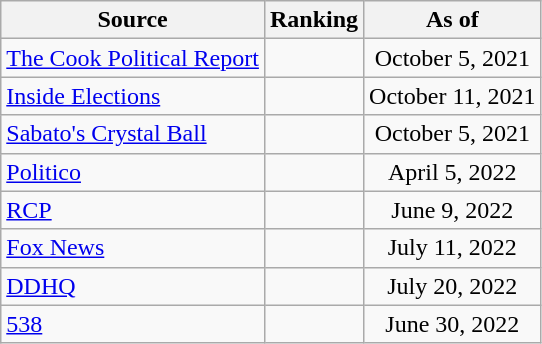<table class="wikitable" style="text-align:center">
<tr>
<th>Source</th>
<th>Ranking</th>
<th>As of</th>
</tr>
<tr>
<td align=left><a href='#'>The Cook Political Report</a></td>
<td></td>
<td>October 5, 2021</td>
</tr>
<tr>
<td align=left><a href='#'>Inside Elections</a></td>
<td></td>
<td>October 11, 2021</td>
</tr>
<tr>
<td align=left><a href='#'>Sabato's Crystal Ball</a></td>
<td></td>
<td>October 5, 2021</td>
</tr>
<tr>
<td align="left"><a href='#'>Politico</a></td>
<td></td>
<td>April 5, 2022</td>
</tr>
<tr>
<td align="left"><a href='#'>RCP</a></td>
<td></td>
<td>June 9, 2022</td>
</tr>
<tr>
<td align=left><a href='#'>Fox News</a></td>
<td></td>
<td>July 11, 2022</td>
</tr>
<tr>
<td align="left"><a href='#'>DDHQ</a></td>
<td></td>
<td>July 20, 2022</td>
</tr>
<tr>
<td align="left"><a href='#'>538</a></td>
<td></td>
<td>June 30, 2022</td>
</tr>
</table>
